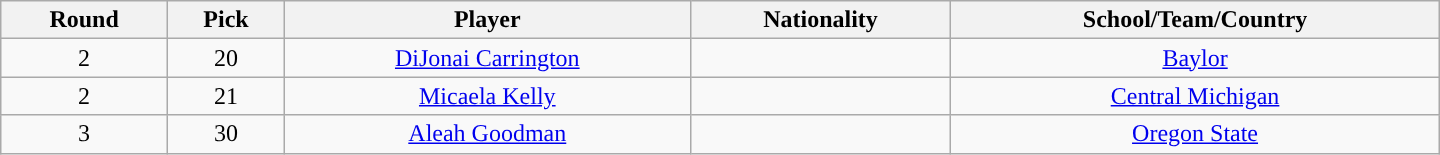<table class="wikitable" style="text-align:center; width:60em">
<tr>
<th>Round</th>
<th>Pick</th>
<th>Player</th>
<th>Nationality</th>
<th>School/Team/Country</th>
</tr>
<tr>
<td>2</td>
<td>20</td>
<td><a href='#'>DiJonai Carrington</a></td>
<td></td>
<td><a href='#'>Baylor</a></td>
</tr>
<tr>
<td>2</td>
<td>21</td>
<td><a href='#'>Micaela Kelly</a></td>
<td></td>
<td><a href='#'>Central Michigan</a></td>
</tr>
<tr>
<td>3</td>
<td>30</td>
<td><a href='#'>Aleah Goodman</a></td>
<td></td>
<td><a href='#'>Oregon State</a></td>
</tr>
</table>
